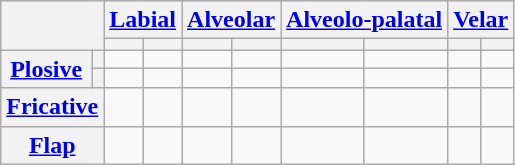<table class="wikitable" style="text-align:center;">
<tr>
<th colspan="2" rowspan="2"></th>
<th colspan="2"><a href='#'>Labial</a></th>
<th colspan="2"><a href='#'>Alveolar</a></th>
<th colspan="2"><a href='#'>Alveolo-palatal</a></th>
<th colspan="2"><a href='#'>Velar</a></th>
</tr>
<tr>
<th></th>
<th></th>
<th></th>
<th></th>
<th></th>
<th></th>
<th></th>
<th></th>
</tr>
<tr>
<th rowspan="2"><a href='#'>Plosive</a></th>
<th></th>
<td></td>
<td></td>
<td></td>
<td> </td>
<td></td>
<td></td>
<td></td>
<td> </td>
</tr>
<tr>
<th></th>
<td></td>
<td> </td>
<td></td>
<td> </td>
<td> </td>
<td> </td>
<td></td>
<td> </td>
</tr>
<tr>
<th colspan="2"><a href='#'>Fricative</a></th>
<td></td>
<td> </td>
<td></td>
<td> </td>
<td></td>
<td></td>
<td></td>
<td></td>
</tr>
<tr>
<th colspan="2"><a href='#'>Flap</a></th>
<td></td>
<td></td>
<td> </td>
<td></td>
<td></td>
<td></td>
<td></td>
<td></td>
</tr>
</table>
